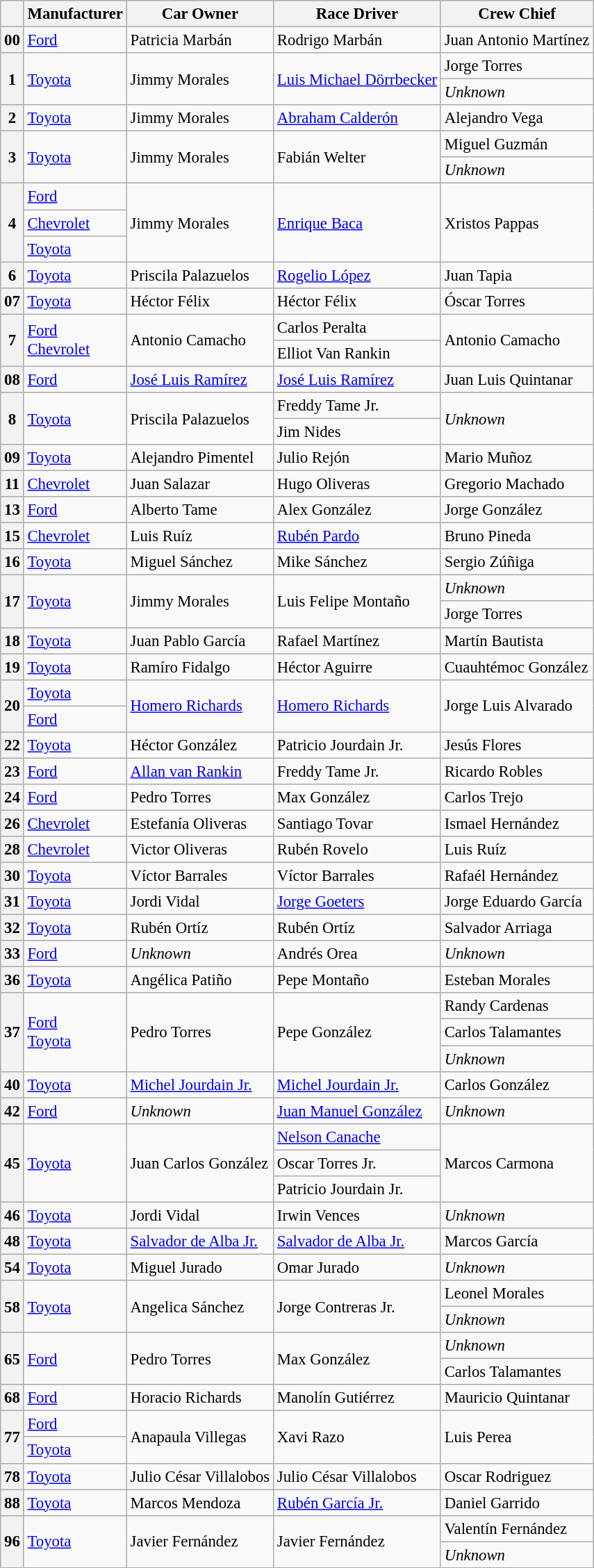<table class="wikitable" style="font-size: 95%;">
<tr>
<th></th>
<th>Manufacturer</th>
<th>Car Owner</th>
<th>Race Driver</th>
<th>Crew Chief</th>
</tr>
<tr>
<th>00</th>
<td><a href='#'>Ford</a></td>
<td>Patricia Marbán</td>
<td>Rodrigo Marbán <small></small></td>
<td>Juan Antonio Martínez</td>
</tr>
<tr>
<th rowspan=2>1</th>
<td rowspan=2><a href='#'>Toyota</a></td>
<td rowspan=2>Jimmy Morales</td>
<td rowspan=2><a href='#'>Luis Michael Dörrbecker</a> <small></small></td>
<td>Jorge Torres <small></small></td>
</tr>
<tr>
<td><em>Unknown</em> <small></small></td>
</tr>
<tr>
<th>2</th>
<td><a href='#'>Toyota</a></td>
<td>Jimmy Morales</td>
<td><a href='#'>Abraham Calderón</a></td>
<td>Alejandro Vega</td>
</tr>
<tr>
<th rowspan=2>3</th>
<td rowspan=2><a href='#'>Toyota</a></td>
<td rowspan=2>Jimmy Morales</td>
<td rowspan=2>Fabián Welter <small></small></td>
<td>Miguel Guzmán <small></small></td>
</tr>
<tr>
<td><em>Unknown</em> <small></small></td>
</tr>
<tr>
<th rowspan=3>4</th>
<td><a href='#'>Ford</a> <small></small></td>
<td rowspan=3>Jimmy Morales</td>
<td rowspan=3><a href='#'>Enrique Baca</a></td>
<td rowspan=3>Xristos Pappas</td>
</tr>
<tr>
<td><a href='#'>Chevrolet</a> <small></small></td>
</tr>
<tr>
<td><a href='#'>Toyota</a> <small></small></td>
</tr>
<tr>
<th>6</th>
<td><a href='#'>Toyota</a></td>
<td>Priscila Palazuelos</td>
<td><a href='#'>Rogelio López</a></td>
<td>Juan Tapia</td>
</tr>
<tr>
<th>07</th>
<td><a href='#'>Toyota</a></td>
<td>Héctor Félix</td>
<td>Héctor Félix <small></small></td>
<td>Óscar Torres</td>
</tr>
<tr>
<th rowspan=2>7</th>
<td rowspan=2><a href='#'>Ford</a> <small></small><br><a href='#'>Chevrolet</a> <small></small></td>
<td rowspan=2>Antonio Camacho</td>
<td>Carlos Peralta <small></small></td>
<td rowspan=2>Antonio Camacho</td>
</tr>
<tr>
<td>Elliot Van Rankin <small></small></td>
</tr>
<tr>
<th>08</th>
<td><a href='#'>Ford</a></td>
<td><a href='#'>José Luis Ramírez</a></td>
<td><a href='#'>José Luis Ramírez</a></td>
<td>Juan Luis Quintanar</td>
</tr>
<tr>
<th rowspan=2>8</th>
<td rowspan=2><a href='#'>Toyota</a></td>
<td rowspan=2>Priscila Palazuelos</td>
<td>Freddy Tame Jr. <small></small></td>
<td rowspan=2><em>Unknown</em></td>
</tr>
<tr>
<td>Jim Nides <small></small></td>
</tr>
<tr>
<th>09</th>
<td><a href='#'>Toyota</a></td>
<td>Alejandro Pimentel</td>
<td>Julio Rejón <small></small></td>
<td>Mario Muñoz</td>
</tr>
<tr>
<th>11</th>
<td><a href='#'>Chevrolet</a></td>
<td>Juan Salazar</td>
<td>Hugo Oliveras</td>
<td>Gregorio Machado</td>
</tr>
<tr>
<th>13</th>
<td><a href='#'>Ford</a></td>
<td>Alberto Tame</td>
<td>Alex González <small></small></td>
<td>Jorge González</td>
</tr>
<tr>
<th>15</th>
<td><a href='#'>Chevrolet</a></td>
<td>Luis Ruíz</td>
<td><a href='#'>Rubén Pardo</a></td>
<td>Bruno Pineda</td>
</tr>
<tr>
<th>16</th>
<td><a href='#'>Toyota</a></td>
<td>Miguel Sánchez</td>
<td>Mike Sánchez <small></small></td>
<td>Sergio Zúñiga</td>
</tr>
<tr>
<th rowspan=2>17</th>
<td rowspan=2><a href='#'>Toyota</a></td>
<td rowspan=2>Jimmy Morales</td>
<td rowspan=2>Luis Felipe Montaño</td>
<td><em>Unknown</em> <small></small></td>
</tr>
<tr>
<td>Jorge Torres <small></small></td>
</tr>
<tr>
<th>18</th>
<td><a href='#'>Toyota</a></td>
<td>Juan Pablo García</td>
<td>Rafael Martínez</td>
<td>Martín Bautista</td>
</tr>
<tr>
<th>19</th>
<td><a href='#'>Toyota</a></td>
<td>Ramíro Fidalgo</td>
<td>Héctor Aguirre</td>
<td>Cuauhtémoc González</td>
</tr>
<tr>
<th rowspan=2>20</th>
<td><a href='#'>Toyota</a> <small></small></td>
<td rowspan=2><a href='#'>Homero Richards</a></td>
<td rowspan=2><a href='#'>Homero Richards</a></td>
<td rowspan=2>Jorge Luis Alvarado</td>
</tr>
<tr>
<td><a href='#'>Ford</a> <small></small></td>
</tr>
<tr>
<th>22</th>
<td><a href='#'>Toyota</a></td>
<td>Héctor González</td>
<td>Patricio Jourdain Jr. <small></small></td>
<td>Jesús Flores</td>
</tr>
<tr>
<th>23</th>
<td><a href='#'>Ford</a></td>
<td><a href='#'>Allan van Rankin</a></td>
<td>Freddy Tame Jr. <small></small></td>
<td>Ricardo Robles</td>
</tr>
<tr>
<th>24</th>
<td><a href='#'>Ford</a></td>
<td>Pedro Torres</td>
<td>Max González <small></small></td>
<td>Carlos Trejo</td>
</tr>
<tr>
<th>26</th>
<td><a href='#'>Chevrolet</a></td>
<td>Estefanía Oliveras</td>
<td>Santiago Tovar</td>
<td>Ismael Hernández</td>
</tr>
<tr>
<th>28</th>
<td><a href='#'>Chevrolet</a></td>
<td>Victor Oliveras</td>
<td>Rubén Rovelo</td>
<td>Luis Ruíz</td>
</tr>
<tr>
<th>30</th>
<td><a href='#'>Toyota</a></td>
<td>Víctor Barrales</td>
<td>Víctor Barrales</td>
<td>Rafaél Hernández</td>
</tr>
<tr>
<th>31</th>
<td><a href='#'>Toyota</a></td>
<td>Jordi Vidal</td>
<td><a href='#'>Jorge Goeters</a></td>
<td>Jorge Eduardo García</td>
</tr>
<tr>
<th>32</th>
<td><a href='#'>Toyota</a></td>
<td>Rubén Ortíz</td>
<td>Rubén Ortíz <small></small></td>
<td>Salvador Arriaga</td>
</tr>
<tr>
<th>33</th>
<td><a href='#'>Ford</a></td>
<td><em>Unknown</em></td>
<td>Andrés Orea <small></small></td>
<td><em>Unknown</em></td>
</tr>
<tr>
<th>36</th>
<td><a href='#'>Toyota</a></td>
<td>Angélica Patiño</td>
<td>Pepe Montaño <small></small></td>
<td>Esteban Morales</td>
</tr>
<tr>
<th rowspan=3>37</th>
<td rowspan=3><a href='#'>Ford</a> <small></small><br><a href='#'>Toyota</a> <small></small></td>
<td rowspan=3>Pedro Torres</td>
<td rowspan=3>Pepe González</td>
<td>Randy Cardenas <small></small></td>
</tr>
<tr>
<td>Carlos Talamantes <small></small></td>
</tr>
<tr>
<td><em>Unknown</em> <small></small></td>
</tr>
<tr>
<th>40</th>
<td><a href='#'>Toyota</a></td>
<td><a href='#'>Michel Jourdain Jr.</a></td>
<td><a href='#'>Michel Jourdain Jr.</a></td>
<td>Carlos González</td>
</tr>
<tr>
<th>42</th>
<td><a href='#'>Ford</a></td>
<td><em>Unknown</em></td>
<td><a href='#'>Juan Manuel González</a> <small></small></td>
<td><em>Unknown</em></td>
</tr>
<tr>
<th rowspan=3>45</th>
<td rowspan=3><a href='#'>Toyota</a></td>
<td rowspan=3>Juan Carlos González</td>
<td><a href='#'>Nelson Canache</a> <small></small></td>
<td rowspan=3>Marcos Carmona</td>
</tr>
<tr>
<td>Oscar Torres Jr. <small></small></td>
</tr>
<tr>
<td>Patricio Jourdain Jr. <small></small></td>
</tr>
<tr>
<th>46</th>
<td><a href='#'>Toyota</a></td>
<td>Jordi Vidal</td>
<td>Irwin Vences <small></small></td>
<td><em>Unknown</em></td>
</tr>
<tr>
<th>48</th>
<td><a href='#'>Toyota</a></td>
<td><a href='#'>Salvador de Alba Jr.</a></td>
<td><a href='#'>Salvador de Alba Jr.</a></td>
<td>Marcos García</td>
</tr>
<tr>
<th>54</th>
<td><a href='#'>Toyota</a></td>
<td>Miguel Jurado</td>
<td>Omar Jurado <small></small></td>
<td><em>Unknown</em></td>
</tr>
<tr>
<th rowspan=2>58</th>
<td rowspan=2><a href='#'>Toyota</a></td>
<td rowspan=2>Angelica Sánchez</td>
<td rowspan=2>Jorge Contreras Jr. <small></small></td>
<td>Leonel Morales <small></small></td>
</tr>
<tr>
<td><em>Unknown</em> <small></small></td>
</tr>
<tr>
<th rowspan=2>65</th>
<td rowspan=2><a href='#'>Ford</a></td>
<td rowspan=2>Pedro Torres</td>
<td rowspan=2>Max González <small></small></td>
<td><em>Unknown</em> <small></small></td>
</tr>
<tr>
<td>Carlos Talamantes <small></small></td>
</tr>
<tr>
<th>68</th>
<td><a href='#'>Ford</a></td>
<td>Horacio Richards</td>
<td>Manolín Gutiérrez</td>
<td>Mauricio Quintanar</td>
</tr>
<tr>
<th rowspan=2>77</th>
<td><a href='#'>Ford</a> <small></small></td>
<td rowspan=2>Anapaula Villegas</td>
<td rowspan=2>Xavi Razo</td>
<td rowspan=2>Luis Perea</td>
</tr>
<tr>
<td><a href='#'>Toyota</a> <small></small></td>
</tr>
<tr>
<th>78</th>
<td><a href='#'>Toyota</a></td>
<td>Julio César Villalobos</td>
<td>Julio César Villalobos <small></small></td>
<td>Oscar Rodriguez</td>
</tr>
<tr>
<th>88</th>
<td><a href='#'>Toyota</a></td>
<td>Marcos Mendoza</td>
<td><a href='#'>Rubén García Jr.</a></td>
<td>Daniel Garrido</td>
</tr>
<tr>
<th rowspan=2>96</th>
<td rowspan=2><a href='#'>Toyota</a></td>
<td rowspan=2>Javier Fernández</td>
<td rowspan=2>Javier Fernández <small></small></td>
<td>Valentín Fernández <small></small></td>
</tr>
<tr>
<td><em>Unknown</em> <small></small></td>
</tr>
</table>
